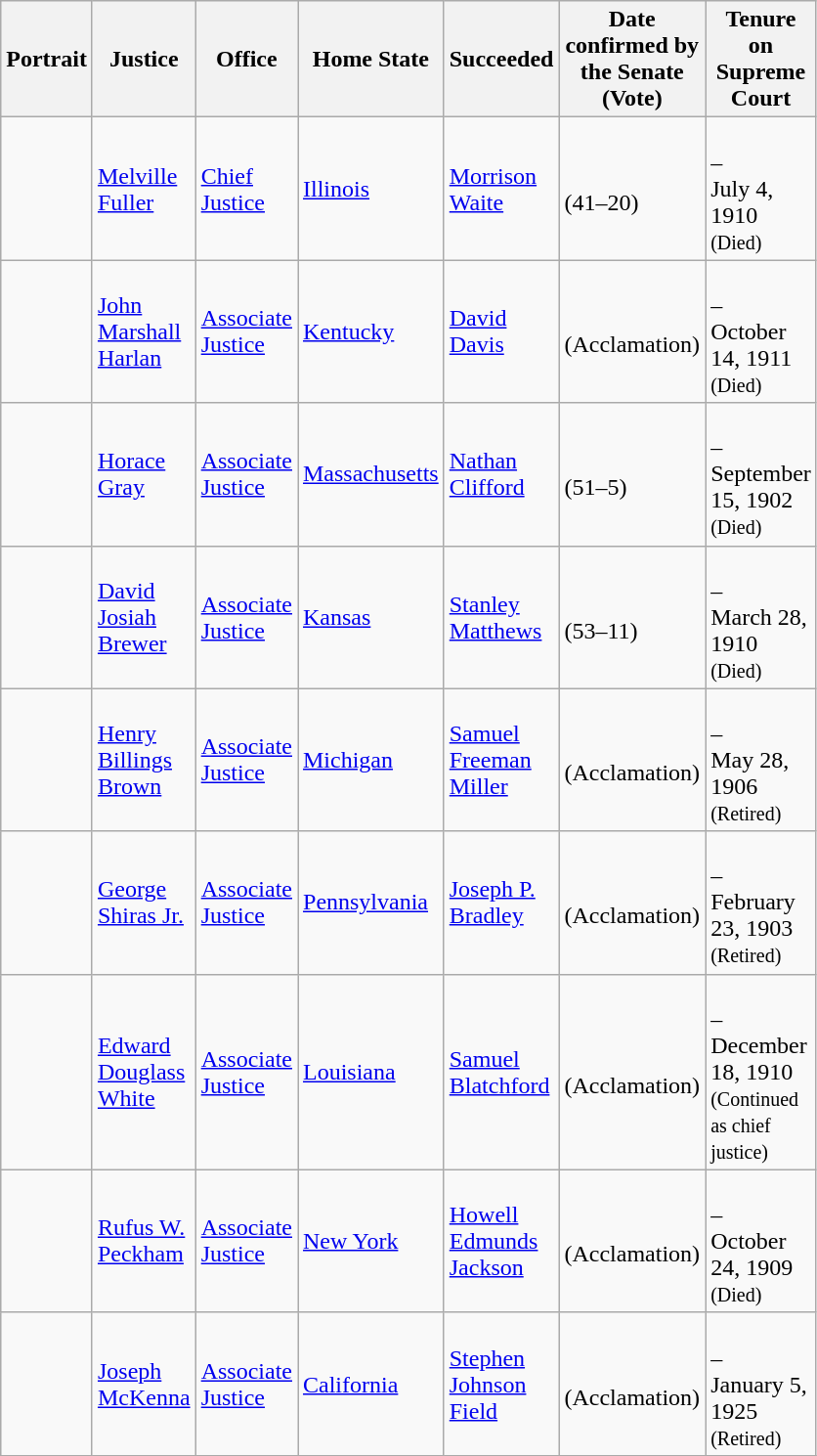<table class="wikitable sortable">
<tr>
<th scope="col" style="width: 10px;">Portrait</th>
<th scope="col" style="width: 10px;">Justice</th>
<th scope="col" style="width: 10px;">Office</th>
<th scope="col" style="width: 10px;">Home State</th>
<th scope="col" style="width: 10px;">Succeeded</th>
<th scope="col" style="width: 10px;">Date confirmed by the Senate<br>(Vote)</th>
<th scope="col" style="width: 10px;">Tenure on Supreme Court</th>
</tr>
<tr>
<td></td>
<td><a href='#'>Melville Fuller</a></td>
<td><a href='#'>Chief Justice</a></td>
<td><a href='#'>Illinois</a></td>
<td><a href='#'>Morrison Waite</a></td>
<td><br>(41–20)</td>
<td><br>–<br>July 4, 1910<br><small>(Died)</small></td>
</tr>
<tr>
<td></td>
<td><a href='#'>John Marshall Harlan</a></td>
<td><a href='#'>Associate Justice</a></td>
<td><a href='#'>Kentucky</a></td>
<td><a href='#'>David Davis</a></td>
<td><br>(Acclamation)</td>
<td><br>–<br>October 14, 1911<br><small>(Died)</small></td>
</tr>
<tr>
<td></td>
<td><a href='#'>Horace Gray</a></td>
<td><a href='#'>Associate Justice</a></td>
<td><a href='#'>Massachusetts</a></td>
<td><a href='#'>Nathan Clifford</a></td>
<td><br>(51–5)</td>
<td><br>–<br>September 15, 1902<br><small>(Died)</small></td>
</tr>
<tr>
<td></td>
<td><a href='#'>David Josiah Brewer</a></td>
<td><a href='#'>Associate Justice</a></td>
<td><a href='#'>Kansas</a></td>
<td><a href='#'>Stanley Matthews</a></td>
<td><br>(53–11)</td>
<td><br>–<br>March 28, 1910<br><small>(Died)</small></td>
</tr>
<tr>
<td></td>
<td><a href='#'>Henry Billings Brown</a></td>
<td><a href='#'>Associate Justice</a></td>
<td><a href='#'>Michigan</a></td>
<td><a href='#'>Samuel Freeman Miller</a></td>
<td><br>(Acclamation)</td>
<td><br>–<br>May 28, 1906<br><small>(Retired)</small></td>
</tr>
<tr>
<td></td>
<td><a href='#'>George Shiras Jr.</a></td>
<td><a href='#'>Associate Justice</a></td>
<td><a href='#'>Pennsylvania</a></td>
<td><a href='#'>Joseph P. Bradley</a></td>
<td><br>(Acclamation)</td>
<td><br>–<br>February 23, 1903<br><small>(Retired)</small></td>
</tr>
<tr>
<td></td>
<td><a href='#'>Edward Douglass White</a></td>
<td><a href='#'>Associate Justice</a></td>
<td><a href='#'>Louisiana</a></td>
<td><a href='#'>Samuel Blatchford</a></td>
<td><br>(Acclamation)</td>
<td><br>–<br>December 18, 1910<br><small>(Continued as chief justice)</small></td>
</tr>
<tr>
<td></td>
<td><a href='#'>Rufus W. Peckham</a></td>
<td><a href='#'>Associate Justice</a></td>
<td><a href='#'>New York</a></td>
<td><a href='#'>Howell Edmunds Jackson</a></td>
<td><br>(Acclamation)</td>
<td><br>–<br>October 24, 1909<br><small>(Died)</small></td>
</tr>
<tr>
<td></td>
<td><a href='#'>Joseph McKenna</a></td>
<td><a href='#'>Associate Justice</a></td>
<td><a href='#'>California</a></td>
<td><a href='#'>Stephen Johnson Field</a></td>
<td><br>(Acclamation)</td>
<td><br>–<br>January 5, 1925<br><small>(Retired)</small></td>
</tr>
<tr>
</tr>
</table>
